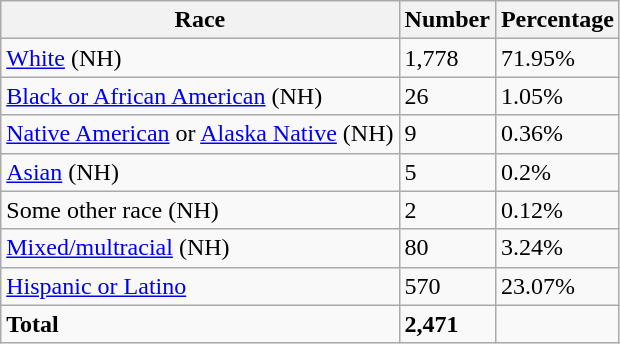<table class="wikitable">
<tr>
<th>Race</th>
<th>Number</th>
<th>Percentage</th>
</tr>
<tr>
<td><a href='#'>White</a> (NH)</td>
<td>1,778</td>
<td>71.95%</td>
</tr>
<tr>
<td><a href='#'>Black or African American</a> (NH)</td>
<td>26</td>
<td>1.05%</td>
</tr>
<tr>
<td><a href='#'>Native American</a> or <a href='#'>Alaska Native</a> (NH)</td>
<td>9</td>
<td>0.36%</td>
</tr>
<tr>
<td><a href='#'>Asian</a> (NH)</td>
<td>5</td>
<td>0.2%</td>
</tr>
<tr>
<td>Some other race (NH)</td>
<td>2</td>
<td>0.12%</td>
</tr>
<tr>
<td><a href='#'>Mixed/multracial</a> (NH)</td>
<td>80</td>
<td>3.24%</td>
</tr>
<tr>
<td><a href='#'>Hispanic or Latino</a></td>
<td>570</td>
<td>23.07%</td>
</tr>
<tr>
<td><strong>Total</strong></td>
<td><strong>2,471</strong></td>
<td></td>
</tr>
</table>
